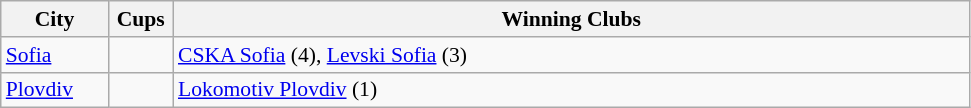<table class="wikitable" style="font-size:90%; ">
<tr>
<th style="width:10%;">City</th>
<th style="width:6%;">Cups</th>
<th style="width:74%;">Winning Clubs</th>
</tr>
<tr>
<td> <a href='#'>Sofia</a></td>
<td></td>
<td><a href='#'>CSKA Sofia</a> (4), <a href='#'>Levski Sofia</a> (3)</td>
</tr>
<tr>
<td> <a href='#'>Plovdiv</a></td>
<td></td>
<td><a href='#'>Lokomotiv Plovdiv</a> (1)</td>
</tr>
</table>
